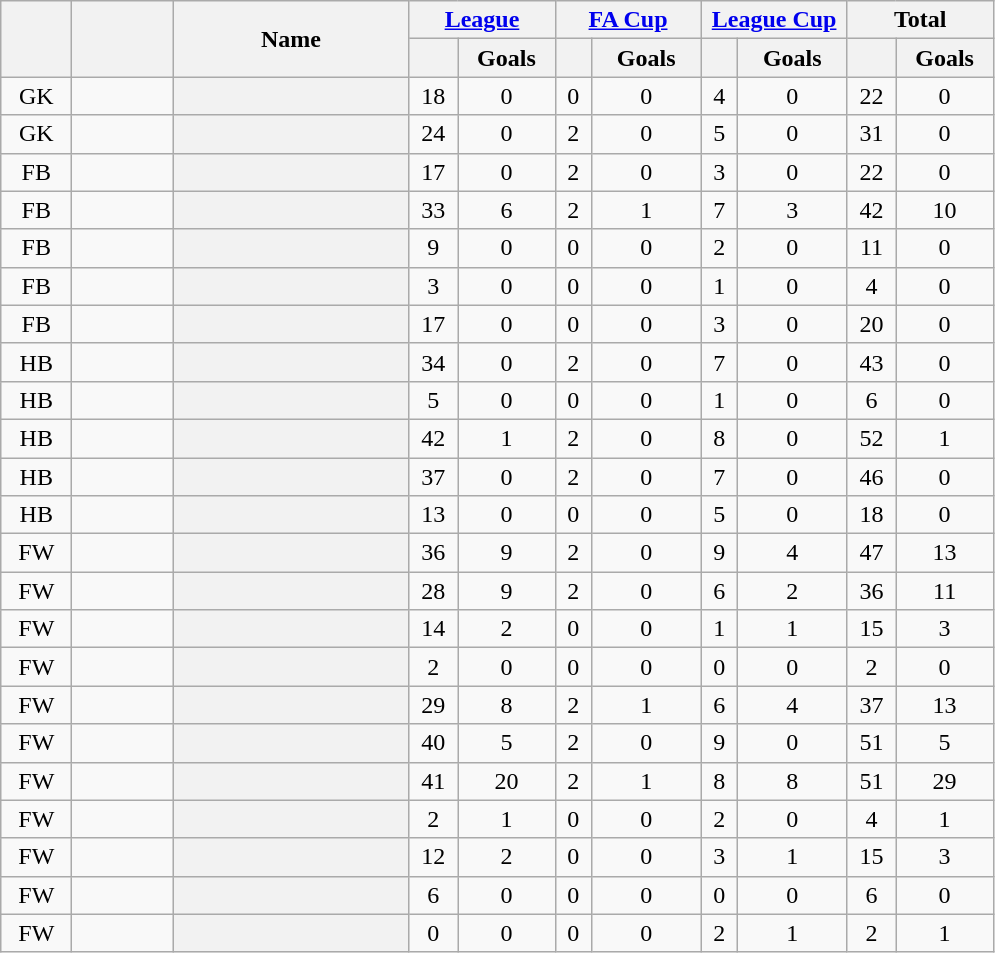<table class="wikitable sortable plainrowheaders" style="text-align:center;">
<tr>
<th rowspan="2" scope="col" width="40"></th>
<th rowspan="2" scope="col" width="60"></th>
<th rowspan="2" scope="col" width="150" scope=col>Name</th>
<th colspan="2" width="90"><a href='#'>League</a></th>
<th colspan="2" width="90"><a href='#'>FA Cup</a></th>
<th colspan="2" width="90"><a href='#'>League Cup</a></th>
<th colspan="2" width="90">Total</th>
</tr>
<tr>
<th scope="col"></th>
<th scope="col">Goals</th>
<th scope="col"></th>
<th scope="col">Goals</th>
<th scope="col"></th>
<th scope="col">Goals</th>
<th scope="col"></th>
<th scope="col">Goals</th>
</tr>
<tr>
<td data-sort-value=1>GK</td>
<td></td>
<th scope="row"></th>
<td>18</td>
<td>0</td>
<td>0</td>
<td>0</td>
<td>4</td>
<td>0</td>
<td>22</td>
<td>0</td>
</tr>
<tr>
<td data-sort-value=1>GK</td>
<td></td>
<th scope="row"></th>
<td>24</td>
<td>0</td>
<td>2</td>
<td>0</td>
<td>5</td>
<td>0</td>
<td>31</td>
<td>0</td>
</tr>
<tr>
<td data-sort-value=2>FB</td>
<td></td>
<th scope="row"></th>
<td>17</td>
<td>0</td>
<td>2</td>
<td>0</td>
<td>3</td>
<td>0</td>
<td>22</td>
<td>0</td>
</tr>
<tr>
<td data-sort-value=2>FB</td>
<td></td>
<th scope="row"></th>
<td>33</td>
<td>6</td>
<td>2</td>
<td>1</td>
<td>7</td>
<td>3</td>
<td>42</td>
<td>10</td>
</tr>
<tr>
<td data-sort-value=2>FB</td>
<td></td>
<th scope="row"></th>
<td>9</td>
<td>0</td>
<td>0</td>
<td>0</td>
<td>2</td>
<td>0</td>
<td>11</td>
<td>0</td>
</tr>
<tr>
<td data-sort-value=2>FB</td>
<td></td>
<th scope="row"></th>
<td>3</td>
<td>0</td>
<td>0</td>
<td>0</td>
<td>1</td>
<td>0</td>
<td>4</td>
<td>0</td>
</tr>
<tr>
<td data-sort-value=2>FB</td>
<td></td>
<th scope="row"></th>
<td>17</td>
<td>0</td>
<td>0</td>
<td>0</td>
<td>3</td>
<td>0</td>
<td>20</td>
<td>0</td>
</tr>
<tr>
<td data-sort-value=3>HB</td>
<td></td>
<th scope="row"></th>
<td>34</td>
<td>0</td>
<td>2</td>
<td>0</td>
<td>7</td>
<td>0</td>
<td>43</td>
<td>0</td>
</tr>
<tr>
<td data-sort-value=3>HB</td>
<td></td>
<th scope="row"></th>
<td>5</td>
<td>0</td>
<td>0</td>
<td>0</td>
<td>1</td>
<td>0</td>
<td>6</td>
<td>0</td>
</tr>
<tr>
<td data-sort-value=3>HB</td>
<td></td>
<th scope="row"></th>
<td>42</td>
<td>1</td>
<td>2</td>
<td>0</td>
<td>8</td>
<td>0</td>
<td>52</td>
<td>1</td>
</tr>
<tr>
<td data-sort-value=3>HB</td>
<td></td>
<th scope="row"></th>
<td>37</td>
<td>0</td>
<td>2</td>
<td>0</td>
<td>7</td>
<td>0</td>
<td>46</td>
<td>0</td>
</tr>
<tr>
<td data-sort-value=3>HB</td>
<td></td>
<th scope="row"></th>
<td>13</td>
<td>0</td>
<td>0</td>
<td>0</td>
<td>5</td>
<td>0</td>
<td>18</td>
<td>0</td>
</tr>
<tr>
<td data-sort-value=4>FW</td>
<td></td>
<th scope="row"></th>
<td>36</td>
<td>9</td>
<td>2</td>
<td>0</td>
<td>9</td>
<td>4</td>
<td>47</td>
<td>13</td>
</tr>
<tr>
<td data-sort-value=4>FW</td>
<td></td>
<th scope="row"></th>
<td>28</td>
<td>9</td>
<td>2</td>
<td>0</td>
<td>6</td>
<td>2</td>
<td>36</td>
<td>11</td>
</tr>
<tr>
<td data-sort-value=4>FW</td>
<td></td>
<th scope="row"></th>
<td>14</td>
<td>2</td>
<td>0</td>
<td>0</td>
<td>1</td>
<td>1</td>
<td>15</td>
<td>3</td>
</tr>
<tr>
<td data-sort-value=4>FW</td>
<td></td>
<th scope="row"></th>
<td>2</td>
<td>0</td>
<td>0</td>
<td>0</td>
<td>0</td>
<td>0</td>
<td>2</td>
<td>0</td>
</tr>
<tr>
<td data-sort-value=4>FW</td>
<td></td>
<th scope="row"></th>
<td>29</td>
<td>8</td>
<td>2</td>
<td>1</td>
<td>6</td>
<td>4</td>
<td>37</td>
<td>13</td>
</tr>
<tr>
<td data-sort-value=4>FW</td>
<td></td>
<th scope="row"></th>
<td>40</td>
<td>5</td>
<td>2</td>
<td>0</td>
<td>9</td>
<td>0</td>
<td>51</td>
<td>5</td>
</tr>
<tr>
<td data-sort-value=4>FW</td>
<td></td>
<th scope="row"></th>
<td>41</td>
<td>20</td>
<td>2</td>
<td>1</td>
<td>8</td>
<td>8</td>
<td>51</td>
<td>29</td>
</tr>
<tr>
<td data-sort-value=4>FW</td>
<td></td>
<th scope="row"></th>
<td>2</td>
<td>1</td>
<td>0</td>
<td>0</td>
<td>2</td>
<td>0</td>
<td>4</td>
<td>1</td>
</tr>
<tr>
<td data-sort-value=4>FW</td>
<td></td>
<th scope="row"></th>
<td>12</td>
<td>2</td>
<td>0</td>
<td>0</td>
<td>3</td>
<td>1</td>
<td>15</td>
<td>3</td>
</tr>
<tr>
<td data-sort-value=4>FW</td>
<td></td>
<th scope="row"></th>
<td>6</td>
<td>0</td>
<td>0</td>
<td>0</td>
<td>0</td>
<td>0</td>
<td>6</td>
<td>0</td>
</tr>
<tr>
<td data-sort-value=4>FW</td>
<td></td>
<th scope="row"></th>
<td>0</td>
<td>0</td>
<td>0</td>
<td>0</td>
<td>2</td>
<td>1</td>
<td>2</td>
<td>1</td>
</tr>
</table>
